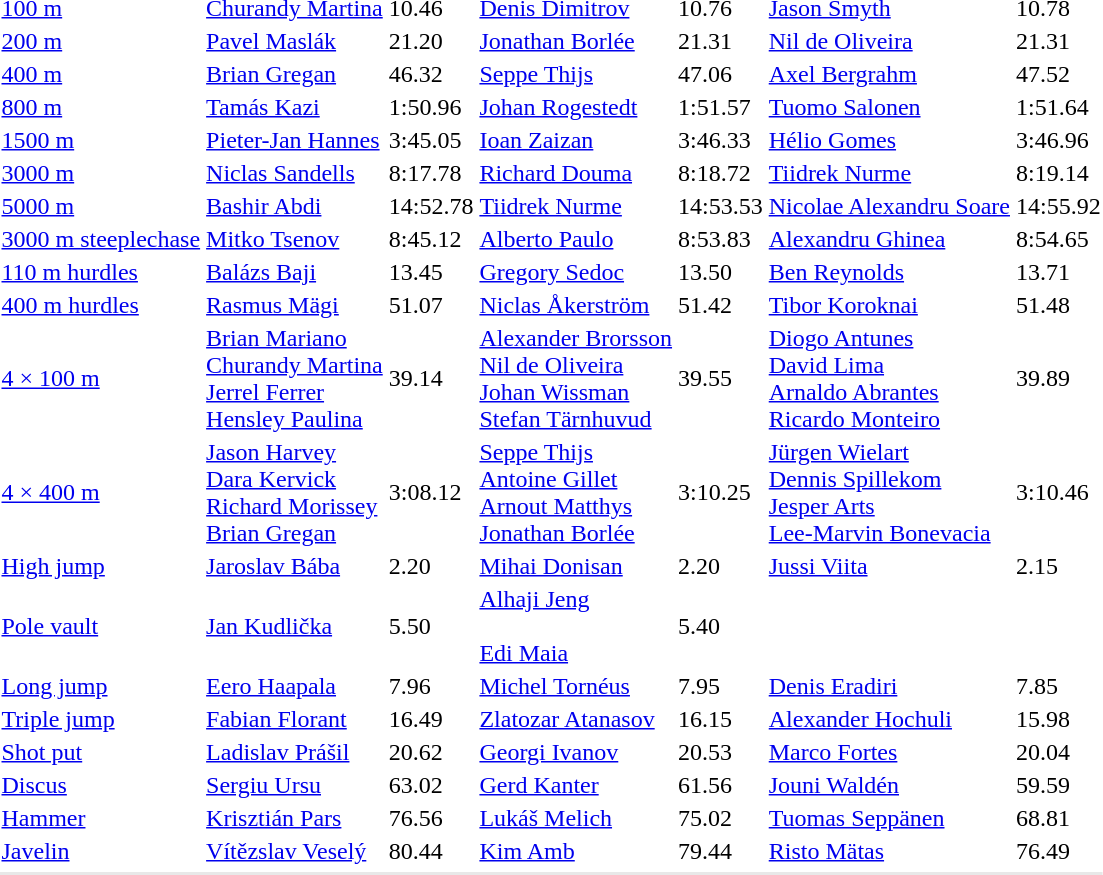<table>
<tr>
<td><a href='#'>100 m</a></td>
<td><a href='#'>Churandy Martina</a><br></td>
<td>10.46</td>
<td><a href='#'>Denis Dimitrov</a><br></td>
<td>10.76</td>
<td><a href='#'>Jason Smyth</a><br></td>
<td>10.78</td>
</tr>
<tr>
<td><a href='#'>200 m</a></td>
<td><a href='#'>Pavel Maslák</a><br></td>
<td>21.20</td>
<td><a href='#'>Jonathan Borlée</a><br></td>
<td>21.31</td>
<td><a href='#'>Nil de Oliveira</a><br></td>
<td>21.31</td>
</tr>
<tr>
<td><a href='#'>400 m</a></td>
<td><a href='#'>Brian Gregan</a><br></td>
<td>46.32</td>
<td><a href='#'>Seppe Thijs</a><br></td>
<td>47.06</td>
<td><a href='#'>Axel Bergrahm</a><br></td>
<td>47.52</td>
</tr>
<tr>
<td><a href='#'>800 m</a></td>
<td><a href='#'>Tamás Kazi</a><br></td>
<td>1:50.96</td>
<td><a href='#'>Johan Rogestedt</a><br></td>
<td>1:51.57</td>
<td><a href='#'>Tuomo Salonen</a><br></td>
<td>1:51.64</td>
</tr>
<tr>
<td><a href='#'>1500 m</a></td>
<td><a href='#'>Pieter-Jan Hannes</a><br></td>
<td>3:45.05</td>
<td><a href='#'>Ioan Zaizan</a><br></td>
<td>3:46.33</td>
<td><a href='#'>Hélio Gomes</a><br></td>
<td>3:46.96</td>
</tr>
<tr>
<td><a href='#'>3000 m</a></td>
<td><a href='#'>Niclas Sandells</a><br></td>
<td>8:17.78</td>
<td><a href='#'>Richard Douma</a><br></td>
<td>8:18.72</td>
<td><a href='#'>Tiidrek Nurme</a><br></td>
<td>8:19.14</td>
</tr>
<tr>
<td><a href='#'>5000 m</a></td>
<td><a href='#'>Bashir Abdi</a><br></td>
<td>14:52.78</td>
<td><a href='#'>Tiidrek Nurme</a><br></td>
<td>14:53.53</td>
<td><a href='#'>Nicolae Alexandru Soare</a><br></td>
<td>14:55.92</td>
</tr>
<tr>
<td><a href='#'>3000 m steeplechase</a></td>
<td><a href='#'>Mitko Tsenov</a><br></td>
<td>8:45.12</td>
<td><a href='#'>Alberto Paulo</a><br></td>
<td>8:53.83</td>
<td><a href='#'>Alexandru Ghinea</a><br></td>
<td>8:54.65</td>
</tr>
<tr>
<td><a href='#'>110 m hurdles</a></td>
<td><a href='#'>Balázs Baji</a><br></td>
<td>13.45</td>
<td><a href='#'>Gregory Sedoc</a><br></td>
<td>13.50</td>
<td><a href='#'>Ben Reynolds</a><br></td>
<td>13.71</td>
</tr>
<tr>
<td><a href='#'>400 m hurdles</a></td>
<td><a href='#'>Rasmus Mägi</a><br></td>
<td>51.07</td>
<td><a href='#'>Niclas Åkerström</a><br></td>
<td>51.42</td>
<td><a href='#'>Tibor Koroknai</a><br></td>
<td>51.48</td>
</tr>
<tr>
<td><a href='#'>4 × 100 m</a></td>
<td><a href='#'>Brian Mariano</a><br><a href='#'>Churandy Martina</a><br><a href='#'>Jerrel Ferrer</a><br><a href='#'>Hensley Paulina</a><br></td>
<td>39.14</td>
<td><a href='#'>Alexander Brorsson</a><br><a href='#'>Nil de Oliveira</a><br><a href='#'>Johan Wissman</a><br><a href='#'>Stefan Tärnhuvud</a><br></td>
<td>39.55</td>
<td><a href='#'>Diogo Antunes</a><br><a href='#'>David Lima</a><br><a href='#'>Arnaldo Abrantes</a><br><a href='#'>Ricardo Monteiro</a><br></td>
<td>39.89</td>
</tr>
<tr>
<td><a href='#'>4 × 400 m</a></td>
<td><a href='#'>Jason Harvey</a><br><a href='#'>Dara Kervick</a><br><a href='#'>Richard Morissey</a><br><a href='#'>Brian Gregan</a><br></td>
<td>3:08.12</td>
<td><a href='#'>Seppe Thijs</a><br><a href='#'>Antoine Gillet</a><br><a href='#'>Arnout Matthys</a><br><a href='#'>Jonathan Borlée</a><br> </td>
<td>3:10.25</td>
<td><a href='#'>Jürgen Wielart</a><br><a href='#'>Dennis Spillekom</a><br><a href='#'>Jesper Arts</a><br><a href='#'>Lee-Marvin Bonevacia</a><br> </td>
<td>3:10.46</td>
</tr>
<tr>
<td><a href='#'>High jump</a></td>
<td><a href='#'>Jaroslav Bába</a><br></td>
<td>2.20</td>
<td><a href='#'>Mihai Donisan</a><br></td>
<td>2.20</td>
<td><a href='#'>Jussi Viita</a><br></td>
<td>2.15</td>
</tr>
<tr>
<td><a href='#'>Pole vault</a></td>
<td><a href='#'>Jan Kudlička</a><br></td>
<td>5.50</td>
<td><a href='#'>Alhaji Jeng</a><br><br><a href='#'>Edi Maia</a><br></td>
<td>5.40</td>
<td></td>
<td></td>
</tr>
<tr>
<td><a href='#'>Long jump</a></td>
<td><a href='#'>Eero Haapala</a><br></td>
<td>7.96</td>
<td><a href='#'>Michel Tornéus</a><br></td>
<td>7.95</td>
<td><a href='#'>Denis Eradiri</a><br></td>
<td>7.85</td>
</tr>
<tr>
<td><a href='#'>Triple jump</a></td>
<td><a href='#'>Fabian Florant</a><br></td>
<td>16.49</td>
<td><a href='#'>Zlatozar Atanasov</a><br></td>
<td>16.15</td>
<td><a href='#'>Alexander Hochuli</a><br></td>
<td>15.98</td>
</tr>
<tr>
<td><a href='#'>Shot put</a></td>
<td><a href='#'>Ladislav Prášil</a><br></td>
<td>20.62</td>
<td><a href='#'>Georgi Ivanov</a><br></td>
<td>20.53</td>
<td><a href='#'>Marco Fortes</a><br></td>
<td>20.04</td>
</tr>
<tr>
<td><a href='#'>Discus</a></td>
<td><a href='#'>Sergiu Ursu</a><br></td>
<td>63.02</td>
<td><a href='#'>Gerd Kanter</a><br></td>
<td>61.56</td>
<td><a href='#'>Jouni Waldén</a><br></td>
<td>59.59</td>
</tr>
<tr>
<td><a href='#'>Hammer</a></td>
<td><a href='#'>Krisztián Pars</a><br></td>
<td>76.56</td>
<td><a href='#'>Lukáš Melich</a><br></td>
<td>75.02</td>
<td><a href='#'>Tuomas Seppänen</a><br></td>
<td>68.81</td>
</tr>
<tr>
<td><a href='#'>Javelin</a></td>
<td><a href='#'>Vítězslav Veselý</a><br></td>
<td>80.44</td>
<td><a href='#'>Kim Amb</a><br></td>
<td>79.44</td>
<td><a href='#'>Risto Mätas</a><br></td>
<td>76.49</td>
</tr>
<tr>
</tr>
<tr bgcolor= e8e8e8>
<td colspan=7></td>
</tr>
</table>
